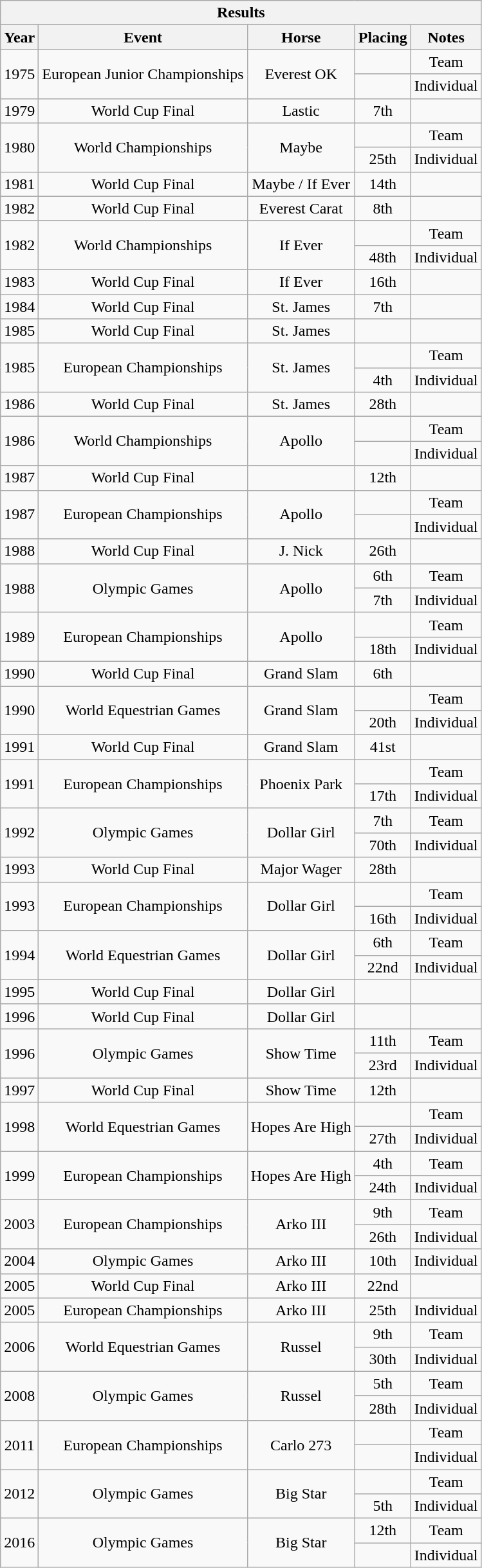<table class="wikitable" style="text-align:center">
<tr>
<th colspan="11" align="center"><strong>Results</strong></th>
</tr>
<tr>
<th>Year</th>
<th>Event</th>
<th>Horse</th>
<th>Placing</th>
<th>Notes</th>
</tr>
<tr>
<td rowspan="2">1975</td>
<td rowspan="2">European Junior Championships</td>
<td rowspan="2">Everest OK</td>
<td></td>
<td>Team</td>
</tr>
<tr>
<td></td>
<td>Individual</td>
</tr>
<tr>
<td>1979</td>
<td>World Cup Final</td>
<td>Lastic</td>
<td>7th</td>
<td></td>
</tr>
<tr>
<td rowspan="2">1980</td>
<td rowspan="2">World Championships</td>
<td rowspan="2">Maybe</td>
<td></td>
<td>Team</td>
</tr>
<tr>
<td>25th</td>
<td>Individual</td>
</tr>
<tr>
<td>1981</td>
<td>World Cup Final</td>
<td>Maybe / If Ever</td>
<td>14th</td>
<td></td>
</tr>
<tr>
<td>1982</td>
<td>World Cup Final</td>
<td>Everest Carat</td>
<td>8th</td>
<td></td>
</tr>
<tr>
<td rowspan="2">1982</td>
<td rowspan="2">World Championships</td>
<td rowspan="2">If Ever</td>
<td></td>
<td>Team</td>
</tr>
<tr>
<td>48th</td>
<td>Individual</td>
</tr>
<tr>
<td>1983</td>
<td>World Cup Final</td>
<td>If Ever</td>
<td>16th</td>
<td></td>
</tr>
<tr>
<td>1984</td>
<td>World Cup Final</td>
<td>St. James</td>
<td>7th</td>
<td></td>
</tr>
<tr>
<td>1985</td>
<td>World Cup Final</td>
<td>St. James</td>
<td></td>
<td></td>
</tr>
<tr>
<td rowspan="2">1985</td>
<td rowspan="2">European Championships</td>
<td rowspan="2">St. James</td>
<td></td>
<td>Team</td>
</tr>
<tr>
<td>4th</td>
<td>Individual</td>
</tr>
<tr>
<td>1986</td>
<td>World Cup Final</td>
<td>St. James</td>
<td>28th</td>
<td></td>
</tr>
<tr>
<td rowspan="2">1986</td>
<td rowspan="2">World Championships</td>
<td rowspan="2">Apollo</td>
<td></td>
<td>Team</td>
</tr>
<tr>
<td></td>
<td>Individual</td>
</tr>
<tr>
<td>1987</td>
<td>World Cup Final</td>
<td></td>
<td>12th</td>
<td></td>
</tr>
<tr>
<td rowspan="2">1987</td>
<td rowspan="2">European Championships</td>
<td rowspan="2">Apollo</td>
<td></td>
<td>Team</td>
</tr>
<tr>
<td></td>
<td>Individual</td>
</tr>
<tr>
<td>1988</td>
<td>World Cup Final</td>
<td>J. Nick</td>
<td>26th</td>
<td></td>
</tr>
<tr>
<td rowspan="2">1988</td>
<td rowspan="2">Olympic Games</td>
<td rowspan="2">Apollo</td>
<td>6th</td>
<td>Team</td>
</tr>
<tr>
<td>7th</td>
<td>Individual</td>
</tr>
<tr>
<td rowspan="2">1989</td>
<td rowspan="2">European Championships</td>
<td rowspan="2">Apollo</td>
<td></td>
<td>Team</td>
</tr>
<tr>
<td>18th</td>
<td>Individual</td>
</tr>
<tr>
<td>1990</td>
<td>World Cup Final</td>
<td>Grand Slam</td>
<td>6th</td>
<td></td>
</tr>
<tr>
<td rowspan="2">1990</td>
<td rowspan="2">World Equestrian Games</td>
<td rowspan="2">Grand Slam</td>
<td></td>
<td>Team</td>
</tr>
<tr>
<td>20th</td>
<td>Individual</td>
</tr>
<tr>
<td>1991</td>
<td>World Cup Final</td>
<td>Grand Slam</td>
<td>41st</td>
<td></td>
</tr>
<tr>
<td rowspan="2">1991</td>
<td rowspan="2">European Championships</td>
<td rowspan="2">Phoenix Park</td>
<td></td>
<td>Team</td>
</tr>
<tr>
<td>17th</td>
<td>Individual</td>
</tr>
<tr>
<td rowspan="2">1992</td>
<td rowspan="2">Olympic Games</td>
<td rowspan="2">Dollar Girl</td>
<td>7th</td>
<td>Team</td>
</tr>
<tr>
<td>70th</td>
<td>Individual</td>
</tr>
<tr>
<td>1993</td>
<td>World Cup Final</td>
<td>Major Wager</td>
<td>28th</td>
<td></td>
</tr>
<tr>
<td rowspan="2">1993</td>
<td rowspan="2">European Championships</td>
<td rowspan="2">Dollar Girl</td>
<td></td>
<td>Team</td>
</tr>
<tr>
<td>16th</td>
<td>Individual</td>
</tr>
<tr>
<td rowspan="2">1994</td>
<td rowspan="2">World Equestrian Games</td>
<td rowspan="2">Dollar Girl</td>
<td>6th</td>
<td>Team</td>
</tr>
<tr>
<td>22nd</td>
<td>Individual</td>
</tr>
<tr>
<td>1995</td>
<td>World Cup Final</td>
<td>Dollar Girl</td>
<td></td>
<td></td>
</tr>
<tr>
<td>1996</td>
<td>World Cup Final</td>
<td>Dollar Girl</td>
<td></td>
<td></td>
</tr>
<tr>
<td rowspan="2">1996</td>
<td rowspan="2">Olympic Games</td>
<td rowspan="2">Show Time</td>
<td>11th</td>
<td>Team</td>
</tr>
<tr>
<td>23rd</td>
<td>Individual</td>
</tr>
<tr>
<td>1997</td>
<td>World Cup Final</td>
<td>Show Time</td>
<td>12th</td>
<td></td>
</tr>
<tr>
<td rowspan="2">1998</td>
<td rowspan="2">World Equestrian Games</td>
<td rowspan="2">Hopes Are High</td>
<td></td>
<td>Team</td>
</tr>
<tr>
<td>27th</td>
<td>Individual</td>
</tr>
<tr>
<td rowspan="2">1999</td>
<td rowspan="2">European Championships</td>
<td rowspan="2">Hopes Are High</td>
<td>4th</td>
<td>Team</td>
</tr>
<tr>
<td>24th</td>
<td>Individual</td>
</tr>
<tr>
<td rowspan="2">2003</td>
<td rowspan="2">European Championships</td>
<td rowspan="2">Arko III</td>
<td>9th</td>
<td>Team</td>
</tr>
<tr>
<td>26th</td>
<td>Individual</td>
</tr>
<tr>
<td>2004</td>
<td>Olympic Games</td>
<td>Arko III</td>
<td>10th</td>
<td>Individual</td>
</tr>
<tr>
<td>2005</td>
<td>World Cup Final</td>
<td>Arko III</td>
<td>22nd</td>
<td></td>
</tr>
<tr>
<td>2005</td>
<td>European Championships</td>
<td>Arko III</td>
<td>25th</td>
<td>Individual</td>
</tr>
<tr>
<td rowspan="2">2006</td>
<td rowspan="2">World Equestrian Games</td>
<td rowspan="2">Russel</td>
<td>9th</td>
<td>Team</td>
</tr>
<tr>
<td>30th</td>
<td>Individual</td>
</tr>
<tr>
<td rowspan="2">2008</td>
<td rowspan="2">Olympic Games</td>
<td rowspan="2">Russel</td>
<td>5th</td>
<td>Team</td>
</tr>
<tr>
<td>28th</td>
<td>Individual</td>
</tr>
<tr>
<td rowspan="2">2011</td>
<td rowspan="2">European Championships</td>
<td rowspan="2">Carlo 273</td>
<td></td>
<td>Team</td>
</tr>
<tr>
<td></td>
<td>Individual</td>
</tr>
<tr>
<td rowspan="2">2012</td>
<td rowspan="2">Olympic Games</td>
<td rowspan="2">Big Star</td>
<td></td>
<td>Team</td>
</tr>
<tr>
<td>5th</td>
<td>Individual</td>
</tr>
<tr>
<td rowspan="2">2016</td>
<td rowspan="2">Olympic Games</td>
<td rowspan="2">Big Star</td>
<td>12th</td>
<td>Team</td>
</tr>
<tr>
<td></td>
<td>Individual</td>
</tr>
</table>
